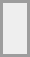<table align="center" border="0" cellpadding="4" cellspacing="4" style="border: 2px solid #9d9d9d;background-color:#eeeeee" valign="midlle">
<tr>
<td><br><div></div></td>
</tr>
</table>
